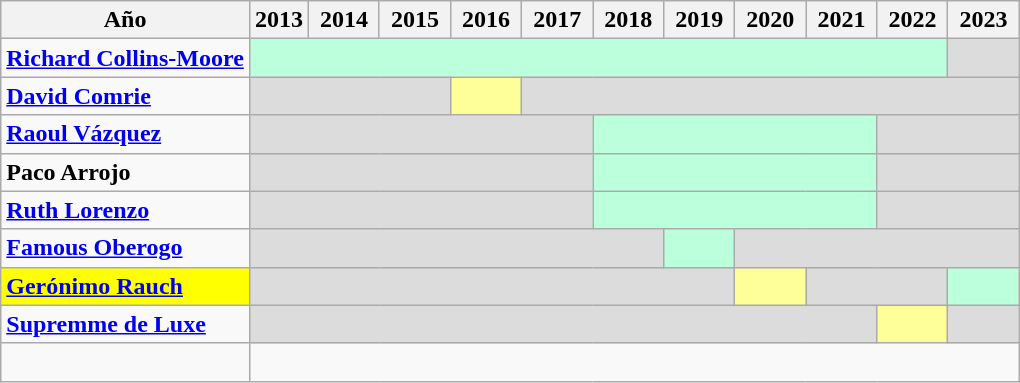<table class="wikitable">
<tr>
<th colspan="">Año</th>
<th>2013</th>
<th width="40" !>2014</th>
<th width="40" !>2015</th>
<th width="40" !>2016</th>
<th width="40" !>2017</th>
<th width="40">2018</th>
<th width="40">2019</th>
<th width="40">2020</th>
<th width="40">2021</th>
<th width="40">2022</th>
<th width="40">2023</th>
</tr>
<tr>
<td><strong><a href='#'>Richard Collins-Moore</a></strong></td>
<td colspan="10" bgcolor="#bfd"></td>
<td colspan="1" bgcolor="#DCDCDC"></td>
</tr>
<tr>
<td><strong><a href='#'>David Comrie</a></strong></td>
<td colspan="3" bgcolor="#DCDCDC"></td>
<td colspan="1" bgcolor="#FF9"></td>
<td colspan="7" bgcolor="#DCDCDC"></td>
</tr>
<tr>
<td><strong><a href='#'>Raoul Vázquez</a></strong></td>
<td colspan="5" bgcolor="#DCDCDC"></td>
<td colspan="4" bgcolor="#bfd"></td>
<td colspan="2" bgcolor="#DCDCDC"></td>
</tr>
<tr>
<td><strong>Paco Arrojo</strong></td>
<td colspan="5" bgcolor="#DCDCDC"></td>
<td colspan="4" bgcolor="#bfd"></td>
<td colspan="2" bgcolor="#DCDCDC"></td>
</tr>
<tr>
<td><strong><a href='#'>Ruth Lorenzo</a></strong></td>
<td colspan="5" bgcolor="#DCDCDC"></td>
<td colspan="4" bgcolor="#bfd"></td>
<td colspan="2" bgcolor="#DCDCDC"></td>
</tr>
<tr>
<td><strong><a href='#'>Famous Oberogo</a></strong></td>
<td colspan="6" bgcolor="#DCDCDC"></td>
<td colspan="1" bgcolor="#bfd"></td>
<td colspan="4" bgcolor="#DCDCDC"></td>
</tr>
<tr>
<td colspan="1" bgcolor="yellow"><strong><a href='#'>Gerónimo Rauch</a></strong></td>
<td colspan="7" bgcolor="#DCDCDC"></td>
<td colspan="1" bgcolor="#FF9"></td>
<td colspan="2" bgcolor="#DCDCDC"></td>
<td colspan="1" bgcolor="#bfd"></td>
</tr>
<tr>
<td><strong><a href='#'>Supremme de Luxe</a></strong></td>
<td colspan="9" bgcolor="#DCDCDC"></td>
<td colspan="1" bgcolor="#FF9"></td>
<td colspan="1" bgcolor="#DCDCDC"></td>
</tr>
<tr>
<td><br></td>
</tr>
</table>
